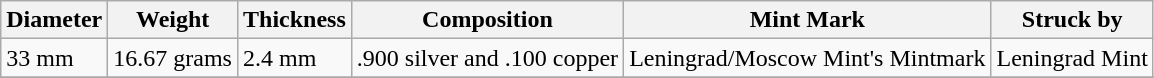<table class="wikitable">
<tr>
<th>Diameter</th>
<th>Weight</th>
<th>Thickness</th>
<th>Composition</th>
<th>Mint Mark</th>
<th>Struck by</th>
</tr>
<tr>
<td>33 mm</td>
<td>16.67 grams</td>
<td>2.4 mm</td>
<td>.900 silver and .100 copper</td>
<td>Leningrad/Moscow Mint's Mintmark</td>
<td>Leningrad Mint</td>
</tr>
<tr>
</tr>
</table>
